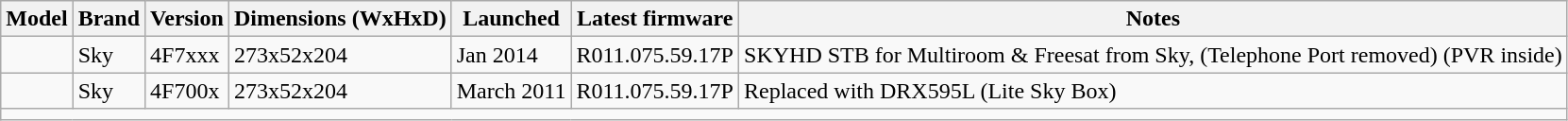<table class="wikitable sortable">
<tr>
<th>Model</th>
<th>Brand</th>
<th>Version</th>
<th>Dimensions (WxHxD)</th>
<th>Launched</th>
<th>Latest firmware</th>
<th>Notes</th>
</tr>
<tr>
<td></td>
<td>Sky</td>
<td>4F7xxx</td>
<td>273x52x204</td>
<td>Jan 2014</td>
<td>R011.075.59.17P</td>
<td>SKYHD STB for Multiroom & Freesat from Sky, (Telephone Port removed) (PVR inside)</td>
</tr>
<tr>
<td></td>
<td>Sky</td>
<td>4F700x</td>
<td>273x52x204</td>
<td>March 2011</td>
<td>R011.075.59.17P</td>
<td>Replaced with DRX595L (Lite Sky Box)</td>
</tr>
<tr>
<td colspan="8"><small></small></td>
</tr>
</table>
